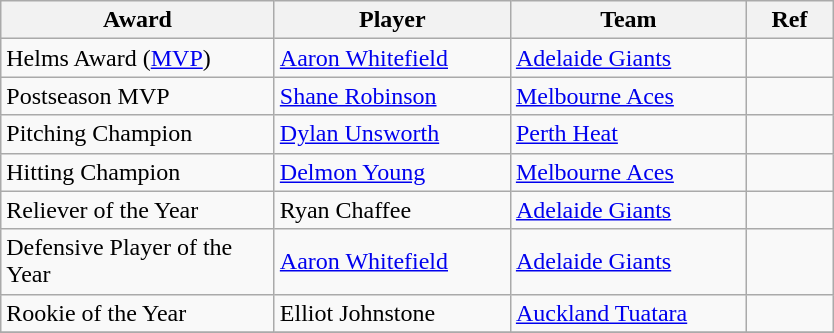<table class="wikitable sortable plainrowheaders" style="font-size:100%;">
<tr>
<th scope="col" width=175>Award</th>
<th scope="col" width=150>Player</th>
<th scope="col" width=150>Team</th>
<th scope="col" width=50>Ref</th>
</tr>
<tr>
<td>Helms Award (<a href='#'>MVP</a>)</td>
<td><a href='#'>Aaron Whitefield</a></td>
<td><a href='#'>Adelaide Giants</a></td>
<td></td>
</tr>
<tr>
<td>Postseason MVP</td>
<td><a href='#'>Shane Robinson</a></td>
<td><a href='#'>Melbourne Aces</a></td>
<td></td>
</tr>
<tr>
<td>Pitching Champion</td>
<td><a href='#'>Dylan Unsworth</a></td>
<td><a href='#'>Perth Heat</a></td>
<td></td>
</tr>
<tr>
<td>Hitting Champion</td>
<td><a href='#'>Delmon Young</a></td>
<td><a href='#'>Melbourne Aces</a></td>
<td></td>
</tr>
<tr>
<td>Reliever of the Year</td>
<td>Ryan Chaffee</td>
<td><a href='#'>Adelaide Giants</a></td>
<td></td>
</tr>
<tr>
<td>Defensive Player of the Year</td>
<td><a href='#'>Aaron Whitefield</a></td>
<td><a href='#'>Adelaide Giants</a></td>
<td></td>
</tr>
<tr>
<td>Rookie of the Year</td>
<td>Elliot Johnstone</td>
<td><a href='#'>Auckland Tuatara</a></td>
<td></td>
</tr>
<tr>
</tr>
</table>
